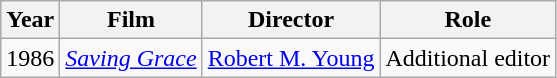<table class="wikitable">
<tr>
<th>Year</th>
<th>Film</th>
<th>Director</th>
<th>Role</th>
</tr>
<tr>
<td>1986</td>
<td><em><a href='#'>Saving Grace</a></em></td>
<td><a href='#'>Robert M. Young</a></td>
<td>Additional editor</td>
</tr>
</table>
